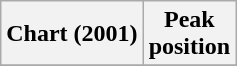<table class="wikitable plainrowheaders" style="text-align:center">
<tr>
<th scope="col">Chart (2001)</th>
<th scope="col">Peak<br>position</th>
</tr>
<tr>
</tr>
</table>
